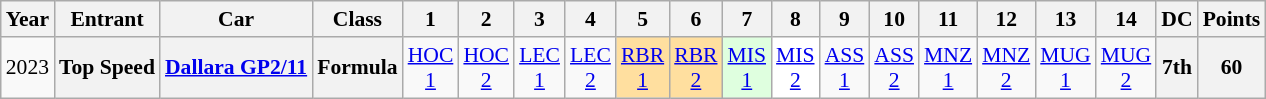<table class="wikitable" style="text-align:center; font-size:90%">
<tr>
<th>Year</th>
<th>Entrant</th>
<th>Car</th>
<th>Class</th>
<th>1</th>
<th>2</th>
<th>3</th>
<th>4</th>
<th>5</th>
<th>6</th>
<th>7</th>
<th>8</th>
<th>9</th>
<th>10</th>
<th>11</th>
<th>12</th>
<th>13</th>
<th>14</th>
<th>DC</th>
<th>Points</th>
</tr>
<tr>
<td>2023</td>
<th>Top Speed</th>
<th><a href='#'>Dallara GP2/11</a></th>
<th>Formula</th>
<td><a href='#'>HOC<br>1</a><br></td>
<td><a href='#'>HOC<br>2</a><br></td>
<td><a href='#'>LEC<br>1</a><br></td>
<td><a href='#'>LEC<br>2</a><br></td>
<td style="background:#FFDF9F;"><a href='#'>RBR<br>1</a><br></td>
<td style="background:#FFDF9F;"><a href='#'>RBR<br>2</a><br></td>
<td style="background:#DFFFDF;"><a href='#'>MIS<br>1</a><br></td>
<td style="background:#FFFFFF;"><a href='#'>MIS<br>2</a><br></td>
<td><a href='#'>ASS<br>1</a></td>
<td><a href='#'>ASS<br>2</a></td>
<td><a href='#'>MNZ<br>1</a></td>
<td><a href='#'>MNZ<br>2</a></td>
<td><a href='#'>MUG<br>1</a></td>
<td><a href='#'>MUG<br>2</a></td>
<th>7th</th>
<th>60</th>
</tr>
</table>
